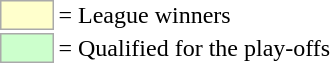<table>
<tr>
<td style="background-color:#ffffcc; border:1px solid #aaaaaa; width:2em;"></td>
<td>= League winners</td>
</tr>
<tr>
<td style="background-color:#ccffcc; border:1px solid #aaaaaa; width:2em;"></td>
<td>= Qualified for the play-offs</td>
</tr>
</table>
